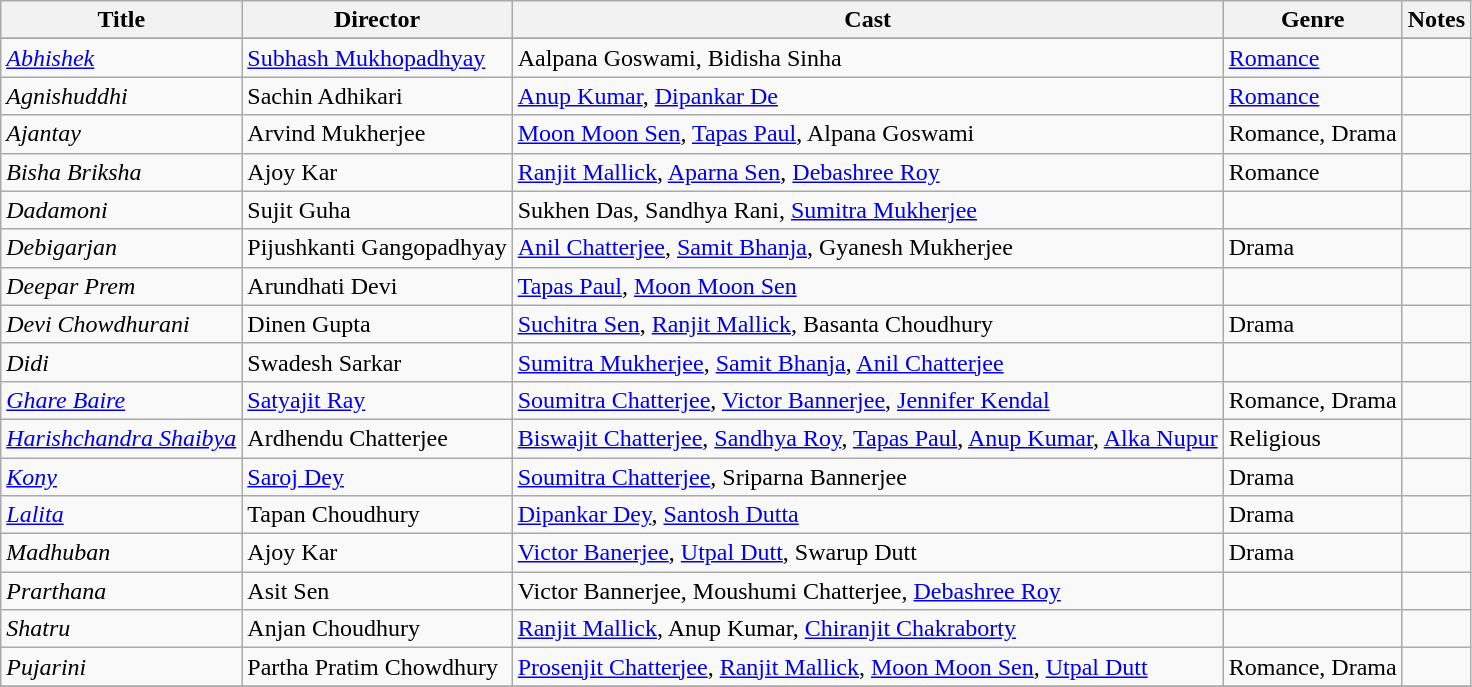<table class="wikitable sortable" border="0">
<tr>
<th>Title</th>
<th>Director</th>
<th>Cast</th>
<th>Genre</th>
<th>Notes</th>
</tr>
<tr>
</tr>
<tr>
<td><em><a href='#'>Abhishek</a></em></td>
<td><a href='#'>Subhash Mukhopadhyay</a></td>
<td>Aalpana Goswami, Bidisha Sinha</td>
<td><a href='#'>Romance</a></td>
<td></td>
</tr>
<tr>
<td><em>Agnishuddhi</em></td>
<td>Sachin Adhikari</td>
<td><a href='#'>Anup Kumar</a>, <a href='#'>Dipankar De</a></td>
<td><a href='#'>Romance</a></td>
<td></td>
</tr>
<tr>
<td><em>Ajantay</em></td>
<td>Arvind Mukherjee</td>
<td><a href='#'>Moon Moon Sen</a>, <a href='#'>Tapas Paul</a>, Alpana Goswami</td>
<td>Romance, Drama</td>
<td></td>
</tr>
<tr>
<td><em>Bisha Briksha</em></td>
<td>Ajoy Kar</td>
<td><a href='#'>Ranjit Mallick</a>, <a href='#'>Aparna Sen</a>, <a href='#'>Debashree Roy</a></td>
<td>Romance</td>
<td></td>
</tr>
<tr>
<td><em>Dadamoni</em></td>
<td>Sujit Guha</td>
<td>Sukhen Das, Sandhya Rani, <a href='#'>Sumitra Mukherjee</a></td>
<td></td>
<td></td>
</tr>
<tr>
<td><em>Debigarjan</em></td>
<td>Pijushkanti Gangopadhyay</td>
<td><a href='#'>Anil Chatterjee</a>, <a href='#'>Samit Bhanja</a>, Gyanesh Mukherjee</td>
<td>Drama</td>
<td></td>
</tr>
<tr>
<td><em>Deepar Prem</em></td>
<td>Arundhati Devi</td>
<td><a href='#'>Tapas Paul</a>, <a href='#'>Moon Moon Sen</a></td>
<td></td>
<td></td>
</tr>
<tr>
<td><em>Devi Chowdhurani</em></td>
<td>Dinen Gupta</td>
<td><a href='#'>Suchitra Sen</a>, <a href='#'>Ranjit Mallick</a>, Basanta Choudhury</td>
<td>Drama</td>
<td></td>
</tr>
<tr>
<td><em>Didi</em></td>
<td>Swadesh Sarkar</td>
<td><a href='#'>Sumitra Mukherjee</a>, <a href='#'>Samit Bhanja</a>, <a href='#'>Anil Chatterjee</a></td>
<td></td>
<td></td>
</tr>
<tr>
<td><em><a href='#'>Ghare Baire</a></em></td>
<td><a href='#'>Satyajit Ray</a></td>
<td><a href='#'>Soumitra Chatterjee</a>, <a href='#'>Victor Bannerjee</a>, <a href='#'>Jennifer Kendal</a></td>
<td>Romance, Drama</td>
<td></td>
</tr>
<tr>
<td><em><a href='#'>Harishchandra Shaibya</a></em></td>
<td>Ardhendu Chatterjee</td>
<td><a href='#'>Biswajit Chatterjee</a>, <a href='#'>Sandhya Roy</a>, <a href='#'>Tapas Paul</a>, <a href='#'>Anup Kumar</a>, <a href='#'>Alka Nupur</a></td>
<td>Religious</td>
<td></td>
</tr>
<tr>
<td><em><a href='#'>Kony</a></em></td>
<td><a href='#'>Saroj Dey</a></td>
<td><a href='#'>Soumitra Chatterjee</a>, Sriparna Bannerjee</td>
<td>Drama</td>
<td></td>
</tr>
<tr>
<td><em><a href='#'>Lalita</a></em></td>
<td>Tapan Choudhury</td>
<td><a href='#'>Dipankar Dey</a>, <a href='#'>Santosh Dutta</a></td>
<td>Drama</td>
<td></td>
</tr>
<tr>
<td><em>Madhuban</em></td>
<td>Ajoy Kar</td>
<td><a href='#'>Victor Banerjee</a>, <a href='#'>Utpal Dutt</a>, Swarup Dutt</td>
<td>Drama</td>
<td></td>
</tr>
<tr>
<td><em>Prarthana</em></td>
<td>Asit Sen</td>
<td>Victor Bannerjee, Moushumi Chatterjee, <a href='#'>Debashree Roy</a></td>
<td></td>
<td></td>
</tr>
<tr>
<td><em>Shatru</em></td>
<td>Anjan Choudhury</td>
<td><a href='#'>Ranjit Mallick</a>, Anup Kumar, <a href='#'>Chiranjit Chakraborty</a></td>
<td></td>
<td></td>
</tr>
<tr>
<td><em>Pujarini</em></td>
<td>Partha Pratim Chowdhury</td>
<td><a href='#'>Prosenjit Chatterjee</a>, <a href='#'>Ranjit Mallick</a>, <a href='#'>Moon Moon Sen</a>, <a href='#'>Utpal Dutt</a></td>
<td>Romance, Drama</td>
<td></td>
</tr>
<tr>
</tr>
</table>
